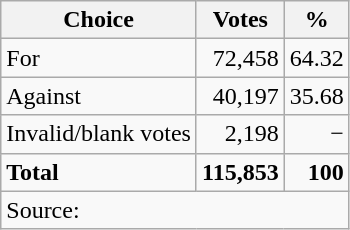<table class=wikitable style=text-align:right>
<tr>
<th>Choice</th>
<th>Votes</th>
<th>%</th>
</tr>
<tr>
<td align=left>For</td>
<td>72,458</td>
<td>64.32</td>
</tr>
<tr>
<td align=left>Against</td>
<td>40,197</td>
<td>35.68</td>
</tr>
<tr>
<td align=left>Invalid/blank votes</td>
<td>2,198</td>
<td>−</td>
</tr>
<tr>
<td align=left><strong>Total</strong></td>
<td><strong>115,853</strong></td>
<td><strong>100</strong></td>
</tr>
<tr>
<td colspan=3 align=left>Source: </td>
</tr>
</table>
